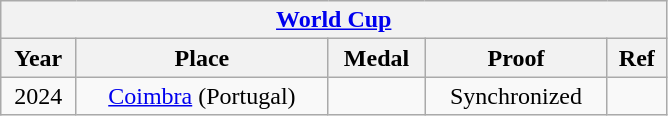<table class="wikitable center col2izq" style="text-align:center;width:445px;">
<tr>
<th colspan="5"><a href='#'>World Cup</a></th>
</tr>
<tr>
<th>Year</th>
<th>Place</th>
<th>Medal</th>
<th>Proof</th>
<th>Ref</th>
</tr>
<tr>
<td>2024</td>
<td><a href='#'>Coimbra</a> (Portugal)</td>
<td></td>
<td>Synchronized</td>
<td></td>
</tr>
</table>
